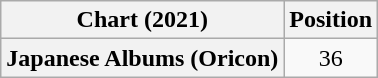<table class="wikitable plainrowheaders" style="text-align:center">
<tr>
<th scope="col">Chart (2021)</th>
<th scope="col">Position</th>
</tr>
<tr>
<th scope="row">Japanese Albums (Oricon)</th>
<td>36</td>
</tr>
</table>
